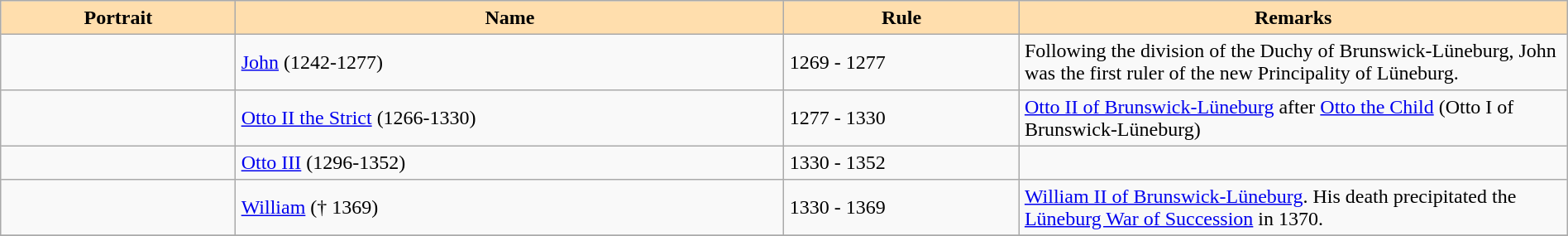<table width = "100%" border = 1 border="1" cellpadding="4" cellspacing="0" style="margin: 0.5em 1em 0.5em 0; background: #f9f9f9; border: 1px #aaa solid; border-collapse: collapse;">
<tr>
<th width = "15%" bgcolor = "#FFDEAD">Portrait</th>
<th width = "35%" bgcolor = "#FFDEAD">Name</th>
<th width = "15%" bgcolor = "#FFDEAD">Rule</th>
<th width = "35%" bgcolor = "#FFDEAD">Remarks</th>
</tr>
<tr>
<td></td>
<td><a href='#'>John</a> (1242-1277)</td>
<td>1269 - 1277</td>
<td>Following the division of the Duchy of Brunswick-Lüneburg, John was the first ruler of the new Principality of Lüneburg.</td>
</tr>
<tr>
<td></td>
<td><a href='#'>Otto II the Strict</a> (1266-1330)</td>
<td>1277 - 1330</td>
<td><a href='#'>Otto II of Brunswick-Lüneburg</a> after <a href='#'>Otto the Child</a> (Otto I of Brunswick-Lüneburg)</td>
</tr>
<tr>
<td></td>
<td><a href='#'>Otto III</a> (1296-1352)</td>
<td>1330 - 1352</td>
<td></td>
</tr>
<tr>
<td></td>
<td><a href='#'>William</a> († 1369)</td>
<td>1330 - 1369</td>
<td><a href='#'>William II of Brunswick-Lüneburg</a>. His death precipitated the <a href='#'>Lüneburg War of Succession</a> in 1370.</td>
</tr>
<tr>
</tr>
</table>
